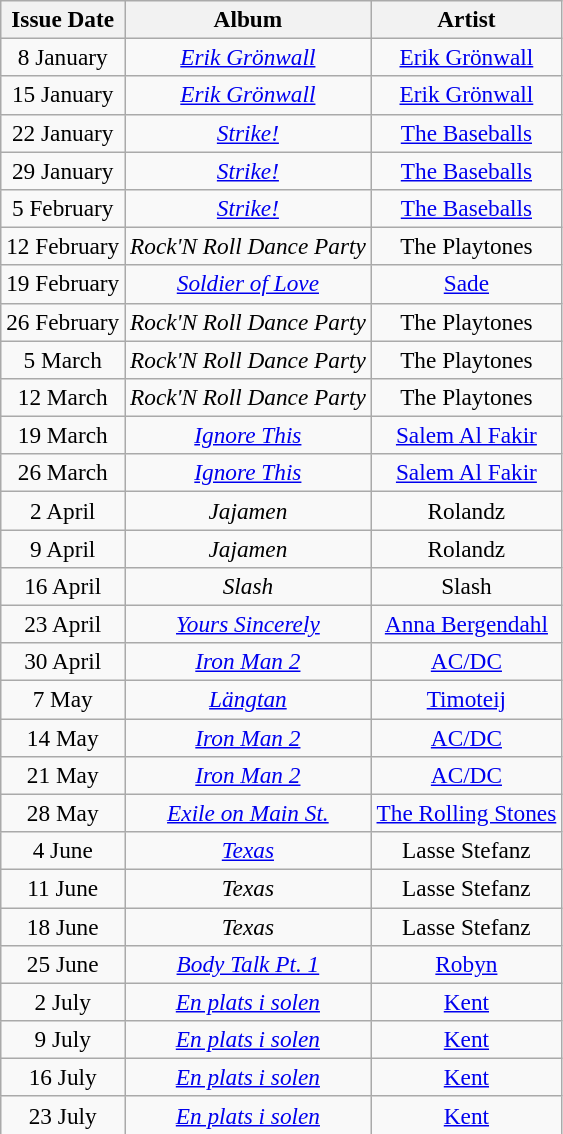<table class="wikitable" style="font-size:97%; text-align:center;">
<tr>
<th>Issue Date</th>
<th>Album</th>
<th>Artist</th>
</tr>
<tr>
<td>8 January</td>
<td><em><a href='#'>Erik Grönwall</a></em></td>
<td><a href='#'>Erik Grönwall</a></td>
</tr>
<tr>
<td>15 January</td>
<td><em><a href='#'>Erik Grönwall</a></em></td>
<td><a href='#'>Erik Grönwall</a></td>
</tr>
<tr>
<td>22 January</td>
<td><em><a href='#'>Strike!</a></em></td>
<td><a href='#'>The Baseballs</a></td>
</tr>
<tr>
<td>29 January</td>
<td><em><a href='#'>Strike!</a></em></td>
<td><a href='#'>The Baseballs</a></td>
</tr>
<tr>
<td>5 February</td>
<td><em><a href='#'>Strike!</a></em></td>
<td><a href='#'>The Baseballs</a></td>
</tr>
<tr>
<td>12 February</td>
<td><em>Rock'N Roll Dance Party</em></td>
<td>The Playtones</td>
</tr>
<tr>
<td>19 February</td>
<td><em><a href='#'>Soldier of Love</a></em></td>
<td><a href='#'>Sade</a></td>
</tr>
<tr>
<td>26 February</td>
<td><em>Rock'N Roll Dance Party</em></td>
<td>The Playtones</td>
</tr>
<tr>
<td>5 March</td>
<td><em>Rock'N Roll Dance Party</em></td>
<td>The Playtones</td>
</tr>
<tr>
<td>12 March</td>
<td><em>Rock'N Roll Dance Party</em></td>
<td>The Playtones</td>
</tr>
<tr>
<td>19 March</td>
<td><em><a href='#'>Ignore This</a></em></td>
<td><a href='#'>Salem Al Fakir</a></td>
</tr>
<tr>
<td>26 March</td>
<td><em><a href='#'>Ignore This</a></em></td>
<td><a href='#'>Salem Al Fakir</a></td>
</tr>
<tr>
<td>2 April</td>
<td><em>Jajamen</em></td>
<td>Rolandz</td>
</tr>
<tr>
<td>9 April</td>
<td><em>Jajamen</em></td>
<td>Rolandz</td>
</tr>
<tr>
<td>16 April</td>
<td><em>Slash</em></td>
<td>Slash</td>
</tr>
<tr>
<td>23 April</td>
<td><em><a href='#'>Yours Sincerely</a></em></td>
<td><a href='#'>Anna Bergendahl</a></td>
</tr>
<tr>
<td>30 April</td>
<td><em><a href='#'>Iron Man 2</a></em></td>
<td><a href='#'>AC/DC</a></td>
</tr>
<tr>
<td>7 May</td>
<td><em><a href='#'>Längtan</a></em></td>
<td><a href='#'>Timoteij</a></td>
</tr>
<tr>
<td>14 May</td>
<td><em><a href='#'>Iron Man 2</a></em></td>
<td><a href='#'>AC/DC</a></td>
</tr>
<tr>
<td>21 May</td>
<td><em><a href='#'>Iron Man 2</a></em></td>
<td><a href='#'>AC/DC</a></td>
</tr>
<tr>
<td>28 May</td>
<td><em><a href='#'>Exile on Main St.</a></em></td>
<td><a href='#'>The Rolling Stones</a></td>
</tr>
<tr>
<td>4 June</td>
<td><em><a href='#'>Texas</a></em></td>
<td>Lasse Stefanz</td>
</tr>
<tr>
<td>11 June</td>
<td><em>Texas</em></td>
<td>Lasse Stefanz</td>
</tr>
<tr>
<td>18 June</td>
<td><em>Texas</em></td>
<td>Lasse Stefanz</td>
</tr>
<tr>
<td>25 June</td>
<td><em><a href='#'>Body Talk Pt. 1</a></em></td>
<td><a href='#'>Robyn</a></td>
</tr>
<tr>
<td>2 July</td>
<td><em><a href='#'>En plats i solen</a></em></td>
<td><a href='#'>Kent</a></td>
</tr>
<tr>
<td>9 July</td>
<td><em><a href='#'>En plats i solen</a></em></td>
<td><a href='#'>Kent</a></td>
</tr>
<tr>
<td>16 July</td>
<td><em><a href='#'>En plats i solen</a></em></td>
<td><a href='#'>Kent</a></td>
</tr>
<tr>
<td>23 July</td>
<td><em><a href='#'>En plats i solen</a></em></td>
<td><a href='#'>Kent</a></td>
</tr>
</table>
